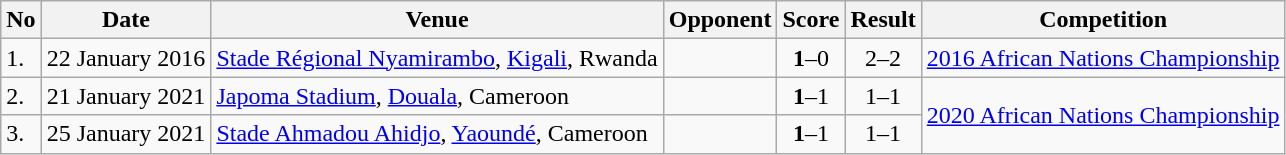<table class="wikitable" style="font-size:100%;">
<tr>
<th>No</th>
<th>Date</th>
<th>Venue</th>
<th>Opponent</th>
<th>Score</th>
<th>Result</th>
<th>Competition</th>
</tr>
<tr>
<td>1.</td>
<td>22 January 2016</td>
<td><a href='#'>Stade Régional Nyamirambo</a>, <a href='#'>Kigali</a>, Rwanda</td>
<td></td>
<td align=center><strong>1</strong>–0</td>
<td align=center>2–2</td>
<td><a href='#'>2016 African Nations Championship</a></td>
</tr>
<tr>
<td>2.</td>
<td>21 January 2021</td>
<td><a href='#'>Japoma Stadium</a>, <a href='#'>Douala</a>, Cameroon</td>
<td></td>
<td align=center><strong>1</strong>–1</td>
<td align=center>1–1</td>
<td rowspan=2><a href='#'>2020 African Nations Championship</a></td>
</tr>
<tr>
<td>3.</td>
<td>25 January 2021</td>
<td><a href='#'>Stade Ahmadou Ahidjo</a>, <a href='#'>Yaoundé</a>, Cameroon</td>
<td></td>
<td align=center><strong>1</strong>–1</td>
<td align=center>1–1</td>
</tr>
</table>
